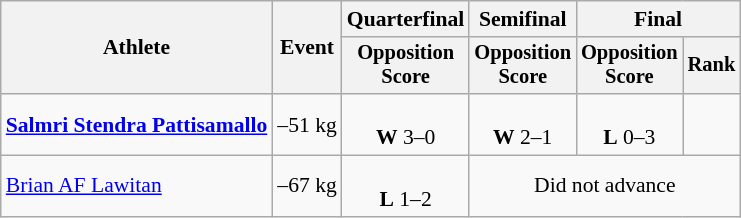<table class="wikitable" style="font-size:90%; text-align:center">
<tr>
<th rowspan="2">Athlete</th>
<th rowspan="2">Event</th>
<th>Quarterfinal</th>
<th>Semifinal</th>
<th colspan=2>Final</th>
</tr>
<tr style="font-size:95%">
<th>Opposition<br>Score</th>
<th>Opposition<br>Score</th>
<th>Opposition<br>Score</th>
<th>Rank</th>
</tr>
<tr align="center">
<td align=left><strong><a href='#'>Salmri Stendra Pattisamallo</a></strong></td>
<td>–51 kg</td>
<td><br><strong>W</strong> 3–0</td>
<td><br> <strong>W</strong> 2–1</td>
<td><br> <strong>L</strong> 0–3</td>
<td></td>
</tr>
<tr align="center">
<td align=left><a href='#'>Brian AF Lawitan</a></td>
<td>–67 kg</td>
<td><br><strong>L</strong> 1–2</td>
<td colspan="3">Did not advance</td>
</tr>
</table>
